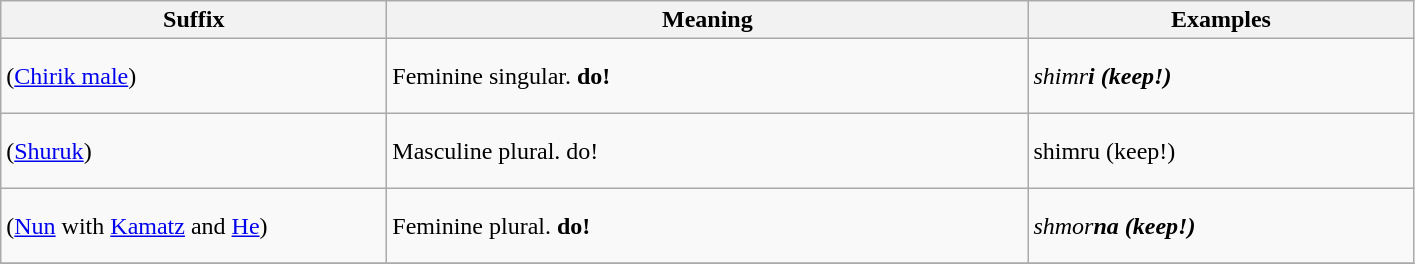<table class="wikitable">
<tr>
<th width="250">Suffix</th>
<th width="420">Meaning</th>
<th width="250">Examples</th>
</tr>
<tr style="height: 50px">
<td>  (<a href='#'>Chirik male</a>)</td>
<td>Feminine singular. <strong>do!</strong></td>
<td> <em>shimr<strong>i<strong><em> (keep!)</td>
</tr>
<tr style="height: 50px">
<td> (<a href='#'>Shuruk</a>)</td>
<td>Masculine plural. </strong>do!<strong></td>
<td> </em>shimr</strong>u</em></strong> (keep!)</td>
</tr>
<tr style="height: 50px">
<td> (<a href='#'>Nun</a> with <a href='#'>Kamatz</a> and <a href='#'>He</a>)</td>
<td>Feminine plural. <strong>do!</strong></td>
<td> <em>shmor<strong>na<strong><em> (keep!)</td>
</tr>
<tr>
</tr>
</table>
